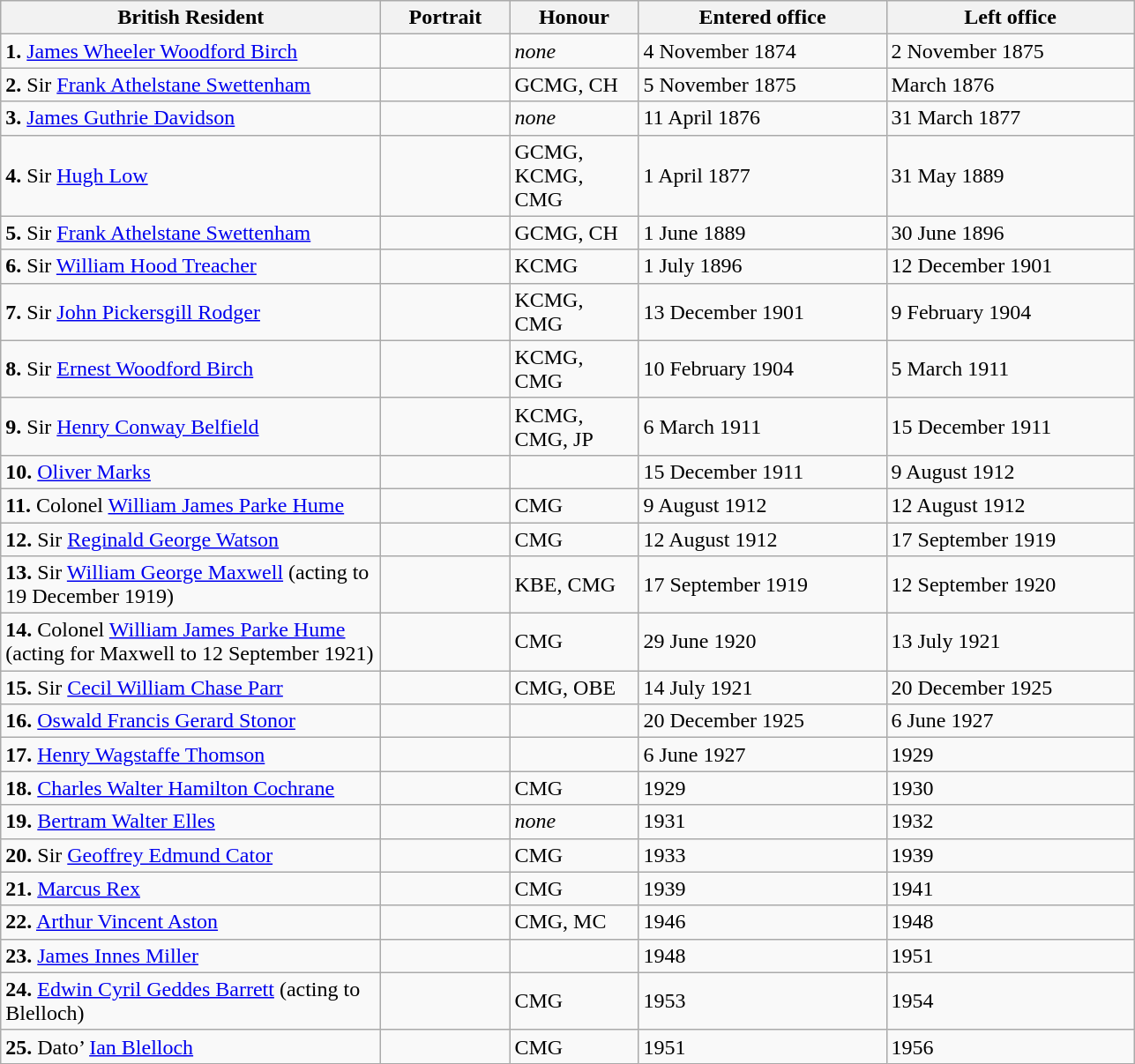<table class="wikitable">
<tr>
<th width="280">British Resident</th>
<th width="90">Portrait</th>
<th width="90">Honour</th>
<th width="180">Entered office</th>
<th width="180">Left office</th>
</tr>
<tr>
<td><strong>1.</strong> <a href='#'>James Wheeler Woodford Birch</a></td>
<td></td>
<td><em>none</em></td>
<td>4 November 1874</td>
<td>2 November 1875</td>
</tr>
<tr>
<td><strong>2.</strong> Sir <a href='#'>Frank Athelstane Swettenham</a></td>
<td></td>
<td>GCMG, CH</td>
<td>5 November 1875</td>
<td>March 1876</td>
</tr>
<tr>
<td><strong>3.</strong> <a href='#'>James Guthrie Davidson</a></td>
<td></td>
<td><em>none</em></td>
<td>11 April 1876</td>
<td>31 March 1877</td>
</tr>
<tr>
<td><strong>4.</strong> Sir <a href='#'>Hugh Low</a></td>
<td></td>
<td>GCMG, KCMG, CMG</td>
<td>1 April 1877</td>
<td>31 May 1889</td>
</tr>
<tr>
<td><strong>5.</strong> Sir <a href='#'>Frank Athelstane Swettenham</a></td>
<td></td>
<td>GCMG, CH</td>
<td>1 June 1889</td>
<td>30 June 1896</td>
</tr>
<tr>
<td><strong>6.</strong> Sir <a href='#'>William Hood Treacher</a></td>
<td></td>
<td>KCMG</td>
<td>1 July 1896</td>
<td>12 December 1901</td>
</tr>
<tr>
<td><strong>7.</strong> Sir <a href='#'>John Pickersgill Rodger</a></td>
<td></td>
<td>KCMG, CMG</td>
<td>13 December 1901</td>
<td>9 February 1904</td>
</tr>
<tr>
<td><strong>8.</strong> Sir <a href='#'>Ernest Woodford Birch</a></td>
<td></td>
<td>KCMG, CMG</td>
<td>10 February 1904</td>
<td>5 March 1911</td>
</tr>
<tr>
<td><strong>9.</strong> Sir <a href='#'>Henry Conway Belfield</a></td>
<td></td>
<td>KCMG, CMG, JP</td>
<td>6 March 1911</td>
<td>15 December 1911</td>
</tr>
<tr>
<td><strong>10.</strong> <a href='#'>Oliver Marks</a></td>
<td></td>
<td></td>
<td>15 December 1911</td>
<td>9 August 1912</td>
</tr>
<tr>
<td><strong>11.</strong> Colonel <a href='#'>William James Parke Hume</a></td>
<td></td>
<td>CMG</td>
<td>9 August 1912</td>
<td>12 August 1912</td>
</tr>
<tr>
<td><strong>12.</strong> Sir <a href='#'>Reginald George Watson</a></td>
<td></td>
<td>CMG</td>
<td>12 August 1912</td>
<td>17 September 1919</td>
</tr>
<tr>
<td><strong>13.</strong> Sir <a href='#'>William George Maxwell</a> (acting to 19 December 1919)</td>
<td></td>
<td>KBE, CMG</td>
<td>17 September 1919</td>
<td>12 September 1920</td>
</tr>
<tr>
<td><strong>14.</strong> Colonel <a href='#'>William James Parke Hume</a> (acting for Maxwell to 12 September 1921)</td>
<td></td>
<td>CMG</td>
<td>29 June 1920</td>
<td>13 July 1921</td>
</tr>
<tr>
<td><strong>15.</strong> Sir <a href='#'>Cecil William Chase Parr</a></td>
<td></td>
<td>CMG, OBE</td>
<td>14 July 1921</td>
<td>20 December 1925</td>
</tr>
<tr>
<td><strong>16.</strong> <a href='#'>Oswald Francis Gerard Stonor</a></td>
<td></td>
<td></td>
<td>20 December 1925</td>
<td>6 June 1927</td>
</tr>
<tr>
<td><strong>17.</strong> <a href='#'>Henry Wagstaffe Thomson</a></td>
<td></td>
<td></td>
<td>6 June 1927</td>
<td>1929</td>
</tr>
<tr>
<td><strong>18.</strong> <a href='#'>Charles Walter Hamilton Cochrane</a></td>
<td></td>
<td>CMG</td>
<td>1929</td>
<td>1930</td>
</tr>
<tr>
<td><strong>19.</strong> <a href='#'>Bertram Walter Elles</a></td>
<td></td>
<td><em>none</em></td>
<td>1931</td>
<td>1932</td>
</tr>
<tr>
<td><strong>20.</strong> Sir <a href='#'>Geoffrey Edmund Cator</a></td>
<td></td>
<td>CMG</td>
<td>1933</td>
<td>1939</td>
</tr>
<tr>
<td><strong>21.</strong> <a href='#'>Marcus Rex</a></td>
<td></td>
<td>CMG</td>
<td>1939</td>
<td>1941</td>
</tr>
<tr>
<td><strong>22.</strong> <a href='#'>Arthur Vincent Aston</a></td>
<td></td>
<td>CMG, MC</td>
<td>1946</td>
<td>1948</td>
</tr>
<tr>
<td><strong>23.</strong> <a href='#'>James Innes Miller</a></td>
<td></td>
<td></td>
<td>1948</td>
<td>1951</td>
</tr>
<tr>
<td><strong>24.</strong> <a href='#'>Edwin Cyril Geddes Barrett</a> (acting to Blelloch)</td>
<td></td>
<td>CMG</td>
<td>1953</td>
<td>1954</td>
</tr>
<tr>
<td><strong>25.</strong> Dato’ <a href='#'>Ian Blelloch</a></td>
<td></td>
<td>CMG</td>
<td>1951</td>
<td>1956</td>
</tr>
</table>
